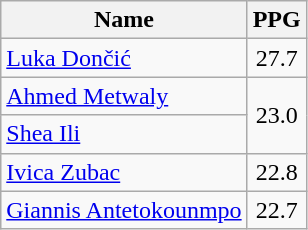<table class=wikitable>
<tr>
<th>Name</th>
<th>PPG</th>
</tr>
<tr>
<td> <a href='#'>Luka Dončić</a></td>
<td align=center>27.7</td>
</tr>
<tr>
<td> <a href='#'>Ahmed Metwaly</a></td>
<td align=center rowspan=2>23.0</td>
</tr>
<tr>
<td> <a href='#'>Shea Ili</a></td>
</tr>
<tr>
<td> <a href='#'>Ivica Zubac</a></td>
<td align=center>22.8</td>
</tr>
<tr>
<td> <a href='#'>Giannis Antetokounmpo</a></td>
<td align=center>22.7</td>
</tr>
</table>
